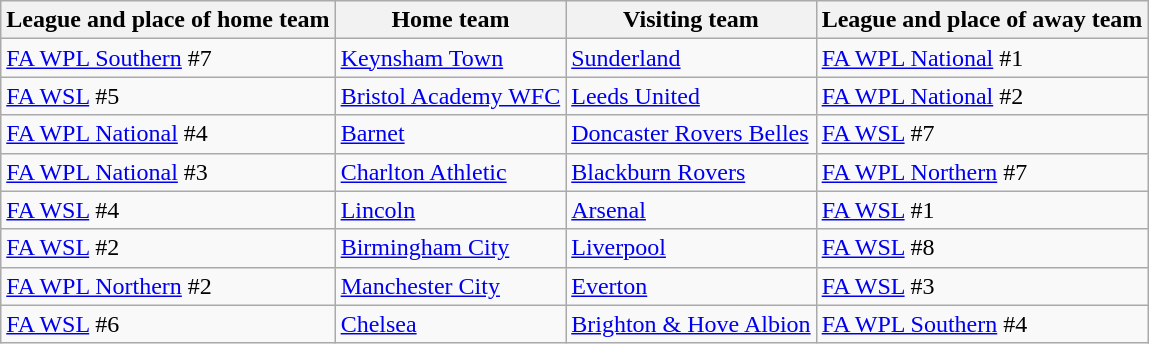<table class="wikitable">
<tr>
<th>League and place of home team</th>
<th>Home team</th>
<th>Visiting team</th>
<th>League and place of away team</th>
</tr>
<tr>
<td><a href='#'>FA WPL Southern</a> #7</td>
<td><a href='#'>Keynsham Town</a></td>
<td><a href='#'>Sunderland</a></td>
<td><a href='#'>FA WPL National</a> #1</td>
</tr>
<tr>
<td><a href='#'>FA WSL</a> #5</td>
<td><a href='#'>Bristol Academy WFC</a></td>
<td><a href='#'>Leeds United</a></td>
<td><a href='#'>FA WPL National</a> #2</td>
</tr>
<tr>
<td><a href='#'>FA WPL National</a> #4</td>
<td><a href='#'>Barnet</a></td>
<td><a href='#'>Doncaster Rovers Belles</a></td>
<td><a href='#'>FA WSL</a> #7</td>
</tr>
<tr>
<td><a href='#'>FA WPL National</a> #3</td>
<td><a href='#'>Charlton Athletic</a></td>
<td><a href='#'>Blackburn Rovers</a></td>
<td><a href='#'>FA WPL Northern</a> #7</td>
</tr>
<tr>
<td><a href='#'>FA WSL</a> #4</td>
<td><a href='#'>Lincoln</a></td>
<td><a href='#'>Arsenal</a></td>
<td><a href='#'>FA WSL</a> #1</td>
</tr>
<tr>
<td><a href='#'>FA WSL</a> #2</td>
<td><a href='#'>Birmingham City</a></td>
<td><a href='#'>Liverpool</a></td>
<td><a href='#'>FA WSL</a> #8</td>
</tr>
<tr>
<td><a href='#'>FA WPL Northern</a> #2</td>
<td><a href='#'>Manchester City</a></td>
<td><a href='#'>Everton</a></td>
<td><a href='#'>FA WSL</a> #3</td>
</tr>
<tr>
<td><a href='#'>FA WSL</a> #6</td>
<td><a href='#'>Chelsea</a></td>
<td><a href='#'>Brighton & Hove Albion</a></td>
<td><a href='#'>FA WPL Southern</a> #4</td>
</tr>
</table>
